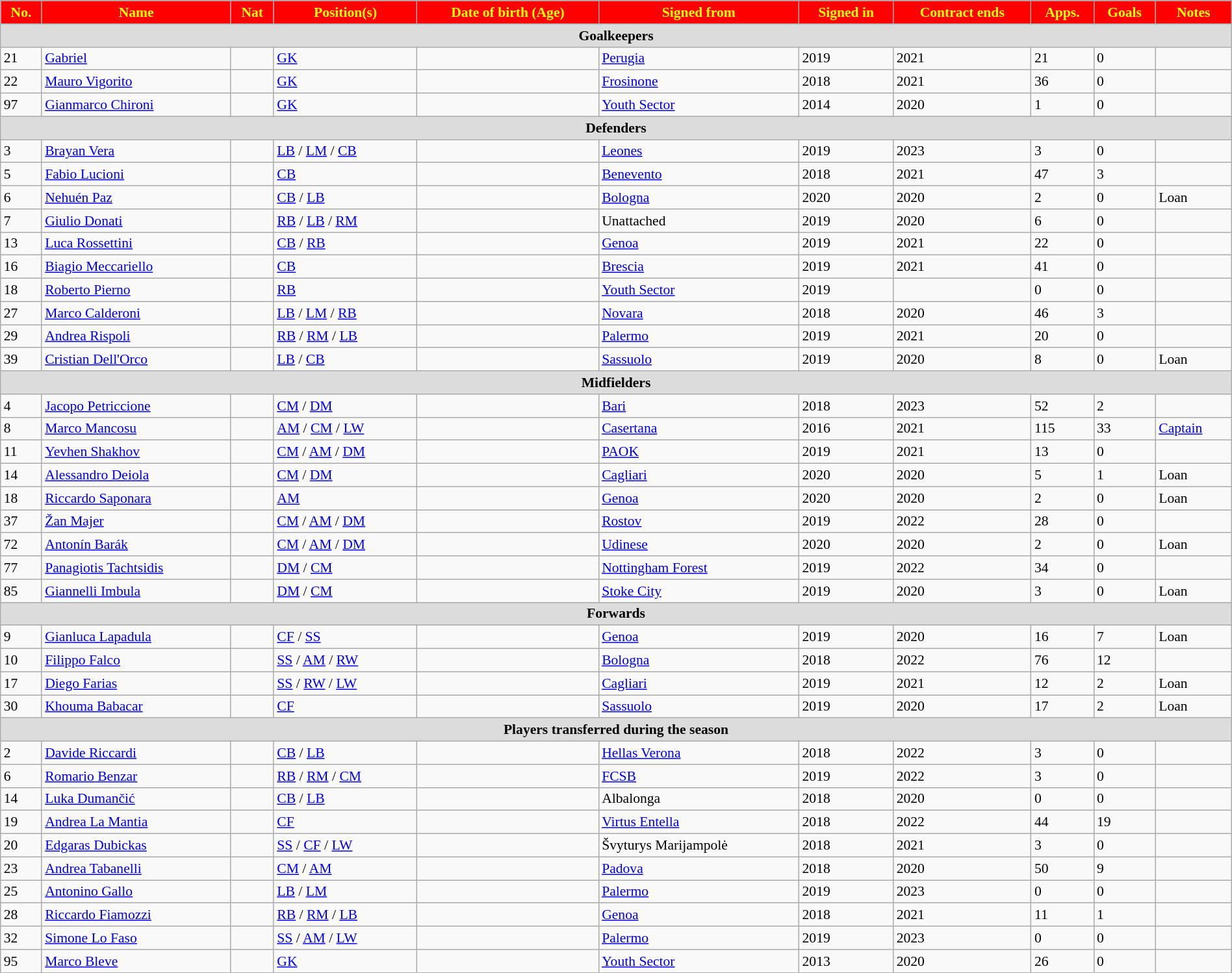<table class="wikitable" style="text-align: left; font-size:90%" width=100%>
<tr>
<th style="background:#FF0000; color:yellow; text-align:center;">No.</th>
<th style="background:#FF0000; color:yellow; text-align:center;">Name</th>
<th style="background:#FF0000; color:yellow; text-align:center;">Nat</th>
<th style="background:#FF0000; color:yellow; text-align:center;">Position(s)</th>
<th style="background:#FF0000; color:yellow; text-align:center;">Date of birth (Age)</th>
<th style="background:#FF0000; color:yellow; text-align:center;">Signed from</th>
<th style="background:#FF0000; color:yellow; text-align:center;">Signed in</th>
<th style="background:#FF0000; color:yellow; text-align:center;">Contract ends</th>
<th style="background:#FF0000; color:yellow; text-align:center;">Apps.</th>
<th style="background:#FF0000; color:yellow; text-align:center;">Goals</th>
<th style="background:#FF0000; color:yellow; text-align:center;">Notes</th>
</tr>
<tr>
<th colspan=11 style="background:#DCDCDC; text-align:center;">Goalkeepers</th>
</tr>
<tr>
<td>21</td>
<td><a href='#'>Gabriel</a></td>
<td></td>
<td><a href='#'>GK</a></td>
<td></td>
<td> <a href='#'>Perugia</a></td>
<td>2019</td>
<td>2021</td>
<td>21</td>
<td>0</td>
<td></td>
</tr>
<tr>
<td>22</td>
<td><a href='#'>Mauro Vigorito</a></td>
<td></td>
<td><a href='#'>GK</a></td>
<td></td>
<td> <a href='#'>Frosinone</a></td>
<td>2018</td>
<td>2021</td>
<td>36</td>
<td>0</td>
<td></td>
</tr>
<tr>
<td>97</td>
<td><a href='#'>Gianmarco Chironi</a></td>
<td></td>
<td><a href='#'>GK</a></td>
<td></td>
<td> <a href='#'>Youth Sector</a></td>
<td>2014</td>
<td>2020</td>
<td>1</td>
<td>0</td>
<td></td>
</tr>
<tr>
<th colspan=11 style="background:#DCDCDC; text-align:center;">Defenders</th>
</tr>
<tr>
<td>3</td>
<td><a href='#'>Brayan Vera</a></td>
<td></td>
<td><a href='#'>LB</a> / <a href='#'>LM</a> / <a href='#'>CB</a></td>
<td></td>
<td> <a href='#'>Leones</a></td>
<td>2019</td>
<td>2023</td>
<td>3</td>
<td>0</td>
<td></td>
</tr>
<tr>
<td>5</td>
<td><a href='#'>Fabio Lucioni</a></td>
<td></td>
<td><a href='#'>CB</a></td>
<td></td>
<td> <a href='#'>Benevento</a></td>
<td>2018</td>
<td>2021</td>
<td>47</td>
<td>3</td>
<td></td>
</tr>
<tr>
<td>6</td>
<td><a href='#'>Nehuén Paz</a></td>
<td></td>
<td><a href='#'>CB</a> / <a href='#'>LB</a></td>
<td></td>
<td> <a href='#'>Bologna</a></td>
<td>2020</td>
<td>2020</td>
<td>2</td>
<td>0</td>
<td>Loan</td>
</tr>
<tr>
<td>7</td>
<td><a href='#'>Giulio Donati</a></td>
<td></td>
<td><a href='#'>RB</a> / <a href='#'>LB</a> / <a href='#'>RM</a></td>
<td></td>
<td>Unattached</td>
<td>2019</td>
<td>2020</td>
<td>6</td>
<td>0</td>
<td></td>
</tr>
<tr>
<td>13</td>
<td><a href='#'>Luca Rossettini</a></td>
<td></td>
<td><a href='#'>CB</a> / <a href='#'>RB</a></td>
<td></td>
<td> <a href='#'>Genoa</a></td>
<td>2019</td>
<td>2021</td>
<td>22</td>
<td>0</td>
<td></td>
</tr>
<tr>
<td>16</td>
<td><a href='#'>Biagio Meccariello</a></td>
<td></td>
<td><a href='#'>CB</a></td>
<td></td>
<td> <a href='#'>Brescia</a></td>
<td>2019</td>
<td>2021</td>
<td>41</td>
<td>0</td>
<td></td>
</tr>
<tr>
<td>18</td>
<td><a href='#'>Roberto Pierno</a></td>
<td></td>
<td><a href='#'>RB</a></td>
<td></td>
<td> <a href='#'>Youth Sector</a></td>
<td>2019</td>
<td></td>
<td>0</td>
<td>0</td>
<td></td>
</tr>
<tr>
<td>27</td>
<td><a href='#'>Marco Calderoni</a></td>
<td></td>
<td><a href='#'>LB</a> / <a href='#'>LM</a> / <a href='#'>RB</a></td>
<td></td>
<td> <a href='#'>Novara</a></td>
<td>2018</td>
<td>2020</td>
<td>46</td>
<td>3</td>
<td></td>
</tr>
<tr>
<td>29</td>
<td><a href='#'>Andrea Rispoli</a></td>
<td></td>
<td><a href='#'>RB</a> / <a href='#'>RM</a> / <a href='#'>LB</a></td>
<td></td>
<td> <a href='#'>Palermo</a></td>
<td>2019</td>
<td>2021</td>
<td>20</td>
<td>0</td>
<td></td>
</tr>
<tr>
<td>39</td>
<td><a href='#'>Cristian Dell'Orco</a></td>
<td></td>
<td><a href='#'>LB</a> / <a href='#'>CB</a></td>
<td></td>
<td> <a href='#'>Sassuolo</a></td>
<td>2019</td>
<td>2020</td>
<td>8</td>
<td>0</td>
<td>Loan</td>
</tr>
<tr>
<th colspan=11 style="background:#DCDCDC; text-align:center;">Midfielders</th>
</tr>
<tr>
<td>4</td>
<td><a href='#'>Jacopo Petriccione</a></td>
<td></td>
<td><a href='#'>CM</a> / <a href='#'>DM</a></td>
<td></td>
<td> <a href='#'>Bari</a></td>
<td>2018</td>
<td>2023</td>
<td>52</td>
<td>2</td>
<td></td>
</tr>
<tr>
<td>8</td>
<td><a href='#'>Marco Mancosu</a></td>
<td></td>
<td><a href='#'>AM</a> / <a href='#'>CM</a> / <a href='#'>LW</a></td>
<td></td>
<td> <a href='#'>Casertana</a></td>
<td>2016</td>
<td>2021</td>
<td>115</td>
<td>33</td>
<td><a href='#'>Captain</a></td>
</tr>
<tr>
<td>11</td>
<td><a href='#'>Yevhen Shakhov</a></td>
<td></td>
<td><a href='#'>CM</a> / <a href='#'>AM</a> / <a href='#'>DM</a></td>
<td></td>
<td> <a href='#'>PAOK</a></td>
<td>2019</td>
<td>2021</td>
<td>13</td>
<td>0</td>
<td></td>
</tr>
<tr>
<td>14</td>
<td><a href='#'>Alessandro Deiola</a></td>
<td></td>
<td><a href='#'>CM</a> / <a href='#'>DM</a></td>
<td></td>
<td> <a href='#'>Cagliari</a></td>
<td>2020</td>
<td>2020</td>
<td>5</td>
<td>1</td>
<td>Loan</td>
</tr>
<tr>
<td>18</td>
<td><a href='#'>Riccardo Saponara</a></td>
<td></td>
<td><a href='#'>AM</a></td>
<td></td>
<td> <a href='#'>Genoa</a></td>
<td>2020</td>
<td>2020</td>
<td>2</td>
<td>0</td>
<td>Loan</td>
</tr>
<tr>
<td>37</td>
<td><a href='#'>Žan Majer</a></td>
<td></td>
<td><a href='#'>CM</a> / <a href='#'>AM</a> / <a href='#'>DM</a></td>
<td></td>
<td> <a href='#'>Rostov</a></td>
<td>2019</td>
<td>2022</td>
<td>28</td>
<td>0</td>
<td></td>
</tr>
<tr>
<td>72</td>
<td><a href='#'>Antonín Barák</a></td>
<td></td>
<td><a href='#'>CM</a> / <a href='#'>AM</a> / <a href='#'>DM</a></td>
<td></td>
<td> <a href='#'>Udinese</a></td>
<td>2020</td>
<td>2020</td>
<td>2</td>
<td>0</td>
<td>Loan</td>
</tr>
<tr>
<td>77</td>
<td><a href='#'>Panagiotis Tachtsidis</a></td>
<td></td>
<td><a href='#'>DM</a> / <a href='#'>CM</a></td>
<td></td>
<td> <a href='#'>Nottingham Forest</a></td>
<td>2019</td>
<td>2022</td>
<td>34</td>
<td>0</td>
<td></td>
</tr>
<tr>
<td>85</td>
<td><a href='#'>Giannelli Imbula</a></td>
<td></td>
<td><a href='#'>DM</a> / <a href='#'>CM</a></td>
<td></td>
<td> <a href='#'>Stoke City</a></td>
<td>2019</td>
<td>2020</td>
<td>3</td>
<td>0</td>
<td>Loan</td>
</tr>
<tr>
<th colspan=11 style="background:#DCDCDC; text-align:center;">Forwards</th>
</tr>
<tr>
<td>9</td>
<td><a href='#'>Gianluca Lapadula</a></td>
<td></td>
<td><a href='#'>CF</a> / <a href='#'>SS</a></td>
<td></td>
<td> <a href='#'>Genoa</a></td>
<td>2019</td>
<td>2020</td>
<td>16</td>
<td>7</td>
<td>Loan</td>
</tr>
<tr>
<td>10</td>
<td><a href='#'>Filippo Falco</a></td>
<td></td>
<td><a href='#'>SS</a> / <a href='#'>AM</a> / <a href='#'>RW</a></td>
<td></td>
<td> <a href='#'>Bologna</a></td>
<td>2018</td>
<td>2022</td>
<td>76</td>
<td>12</td>
<td></td>
</tr>
<tr>
<td>17</td>
<td><a href='#'>Diego Farias</a></td>
<td></td>
<td><a href='#'>SS</a> / <a href='#'>RW</a> / <a href='#'>LW</a></td>
<td></td>
<td> <a href='#'>Cagliari</a></td>
<td>2019</td>
<td>2021</td>
<td>12</td>
<td>2</td>
<td>Loan</td>
</tr>
<tr>
<td>30</td>
<td><a href='#'>Khouma Babacar</a></td>
<td></td>
<td><a href='#'>CF</a></td>
<td></td>
<td> <a href='#'>Sassuolo</a></td>
<td>2019</td>
<td>2020</td>
<td>17</td>
<td>2</td>
<td>Loan</td>
</tr>
<tr>
<th colspan=11 style="background:#DCDCDC; text-align:center;">Players transferred during the season</th>
</tr>
<tr>
<td>2</td>
<td><a href='#'>Davide Riccardi</a></td>
<td></td>
<td><a href='#'>CB</a> / <a href='#'>LB</a></td>
<td></td>
<td> <a href='#'>Hellas Verona</a></td>
<td>2018</td>
<td>2022</td>
<td>3</td>
<td>0</td>
<td></td>
</tr>
<tr>
<td>6</td>
<td><a href='#'>Romario Benzar</a></td>
<td></td>
<td><a href='#'>RB</a> / <a href='#'>RM</a> / <a href='#'>CM</a></td>
<td></td>
<td> <a href='#'>FCSB</a></td>
<td>2019</td>
<td>2022</td>
<td>3</td>
<td>0</td>
<td></td>
</tr>
<tr>
<td>14</td>
<td><a href='#'>Luka Dumančić</a></td>
<td></td>
<td><a href='#'>CB</a> / <a href='#'>LB</a></td>
<td></td>
<td> Albalonga</td>
<td>2018</td>
<td>2020</td>
<td>0</td>
<td>0</td>
<td></td>
</tr>
<tr>
<td>19</td>
<td><a href='#'>Andrea La Mantia</a></td>
<td></td>
<td><a href='#'>CF</a></td>
<td></td>
<td> <a href='#'>Virtus Entella</a></td>
<td>2018</td>
<td>2022</td>
<td>44</td>
<td>19</td>
<td></td>
</tr>
<tr>
<td>20</td>
<td><a href='#'>Edgaras Dubickas</a></td>
<td></td>
<td><a href='#'>SS</a> / <a href='#'>CF</a> / <a href='#'>LW</a></td>
<td></td>
<td> Švyturys Marijampolė</td>
<td>2018</td>
<td>2021</td>
<td>3</td>
<td>0</td>
<td></td>
</tr>
<tr>
<td>23</td>
<td><a href='#'>Andrea Tabanelli</a></td>
<td></td>
<td><a href='#'>CM</a> / <a href='#'>AM</a></td>
<td></td>
<td> <a href='#'>Padova</a></td>
<td>2018</td>
<td>2020</td>
<td>50</td>
<td>9</td>
<td></td>
</tr>
<tr>
<td>25</td>
<td><a href='#'>Antonino Gallo</a></td>
<td></td>
<td><a href='#'>LB</a> / <a href='#'>LM</a></td>
<td></td>
<td> <a href='#'>Palermo</a></td>
<td>2019</td>
<td>2023</td>
<td>0</td>
<td>0</td>
<td></td>
</tr>
<tr>
<td>28</td>
<td><a href='#'>Riccardo Fiamozzi</a></td>
<td></td>
<td><a href='#'>RB</a> / <a href='#'>RM</a> / <a href='#'>LB</a></td>
<td></td>
<td> <a href='#'>Genoa</a></td>
<td>2018</td>
<td>2021</td>
<td>11</td>
<td>1</td>
<td></td>
</tr>
<tr>
<td>32</td>
<td><a href='#'>Simone Lo Faso</a></td>
<td></td>
<td><a href='#'>SS</a> / <a href='#'>AM</a> / <a href='#'>LW</a></td>
<td></td>
<td> <a href='#'>Palermo</a></td>
<td>2019</td>
<td>2023</td>
<td>0</td>
<td>0</td>
<td></td>
</tr>
<tr>
<td>95</td>
<td><a href='#'>Marco Bleve</a></td>
<td></td>
<td><a href='#'>GK</a></td>
<td></td>
<td> <a href='#'>Youth Sector</a></td>
<td>2013</td>
<td>2020</td>
<td>26</td>
<td>0</td>
<td></td>
</tr>
</table>
